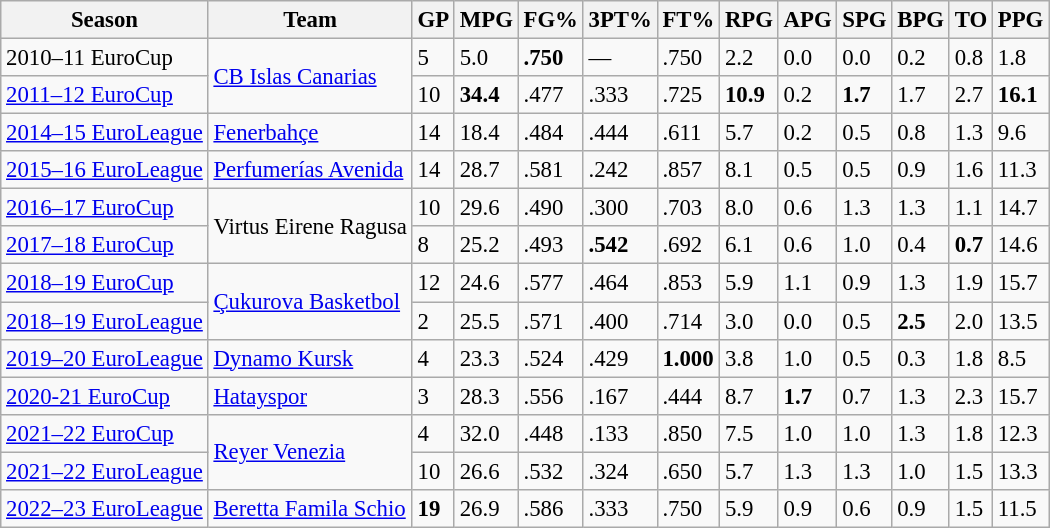<table class="wikitable sortable" style="font-size:95%">
<tr>
<th>Season</th>
<th>Team</th>
<th>GP</th>
<th>MPG</th>
<th>FG%</th>
<th>3PT%</th>
<th>FT%</th>
<th>RPG</th>
<th>APG</th>
<th>SPG</th>
<th>BPG</th>
<th>TO</th>
<th>PPG</th>
</tr>
<tr>
<td>2010–11 EuroCup</td>
<td rowspan=2> <a href='#'>CB Islas Canarias</a></td>
<td>5</td>
<td>5.0</td>
<td><strong>.750</strong></td>
<td>—</td>
<td>.750</td>
<td>2.2</td>
<td>0.0</td>
<td>0.0</td>
<td>0.2</td>
<td>0.8</td>
<td>1.8</td>
</tr>
<tr>
<td><a href='#'>2011–12 EuroCup</a></td>
<td>10</td>
<td><strong>34.4</strong></td>
<td>.477</td>
<td>.333</td>
<td>.725</td>
<td><strong>10.9</strong></td>
<td>0.2</td>
<td><strong>1.7</strong></td>
<td>1.7</td>
<td>2.7</td>
<td><strong>16.1</strong></td>
</tr>
<tr>
<td><a href='#'>2014–15 EuroLeague</a></td>
<td> <a href='#'>Fenerbahçe</a></td>
<td>14</td>
<td>18.4</td>
<td>.484</td>
<td>.444</td>
<td>.611</td>
<td>5.7</td>
<td>0.2</td>
<td>0.5</td>
<td>0.8</td>
<td>1.3</td>
<td>9.6</td>
</tr>
<tr>
<td><a href='#'>2015–16 EuroLeague</a></td>
<td> <a href='#'>Perfumerías Avenida</a></td>
<td>14</td>
<td>28.7</td>
<td>.581</td>
<td>.242</td>
<td>.857</td>
<td>8.1</td>
<td>0.5</td>
<td>0.5</td>
<td>0.9</td>
<td>1.6</td>
<td>11.3</td>
</tr>
<tr>
<td><a href='#'>2016–17 EuroCup</a></td>
<td rowspan=2> Virtus Eirene Ragusa</td>
<td>10</td>
<td>29.6</td>
<td>.490</td>
<td>.300</td>
<td>.703</td>
<td>8.0</td>
<td>0.6</td>
<td>1.3</td>
<td>1.3</td>
<td>1.1</td>
<td>14.7</td>
</tr>
<tr>
<td><a href='#'>2017–18 EuroCup</a></td>
<td>8</td>
<td>25.2</td>
<td>.493</td>
<td><strong>.542</strong></td>
<td>.692</td>
<td>6.1</td>
<td>0.6</td>
<td>1.0</td>
<td>0.4</td>
<td><strong>0.7</strong></td>
<td>14.6</td>
</tr>
<tr>
<td><a href='#'>2018–19 EuroCup</a></td>
<td rowspan=2> <a href='#'>Çukurova Basketbol</a></td>
<td>12</td>
<td>24.6</td>
<td>.577</td>
<td>.464</td>
<td>.853</td>
<td>5.9</td>
<td>1.1</td>
<td>0.9</td>
<td>1.3</td>
<td>1.9</td>
<td>15.7</td>
</tr>
<tr>
<td><a href='#'>2018–19 EuroLeague</a></td>
<td>2</td>
<td>25.5</td>
<td>.571</td>
<td>.400</td>
<td>.714</td>
<td>3.0</td>
<td>0.0</td>
<td>0.5</td>
<td><strong>2.5</strong></td>
<td>2.0</td>
<td>13.5</td>
</tr>
<tr>
<td><a href='#'>2019–20 EuroLeague</a></td>
<td> <a href='#'>Dynamo Kursk</a></td>
<td>4</td>
<td>23.3</td>
<td>.524</td>
<td>.429</td>
<td><strong>1.000</strong></td>
<td>3.8</td>
<td>1.0</td>
<td>0.5</td>
<td>0.3</td>
<td>1.8</td>
<td>8.5</td>
</tr>
<tr>
<td><a href='#'>2020-21 EuroCup</a></td>
<td> <a href='#'>Hatayspor</a></td>
<td>3</td>
<td>28.3</td>
<td>.556</td>
<td>.167</td>
<td>.444</td>
<td>8.7</td>
<td><strong>1.7</strong></td>
<td>0.7</td>
<td>1.3</td>
<td>2.3</td>
<td>15.7</td>
</tr>
<tr>
<td><a href='#'>2021–22 EuroCup</a></td>
<td rowspan=2> <a href='#'>Reyer Venezia</a></td>
<td>4</td>
<td>32.0</td>
<td>.448</td>
<td>.133</td>
<td>.850</td>
<td>7.5</td>
<td>1.0</td>
<td>1.0</td>
<td>1.3</td>
<td>1.8</td>
<td>12.3</td>
</tr>
<tr>
<td><a href='#'>2021–22 EuroLeague</a></td>
<td>10</td>
<td>26.6</td>
<td>.532</td>
<td>.324</td>
<td>.650</td>
<td>5.7</td>
<td>1.3</td>
<td>1.3</td>
<td>1.0</td>
<td>1.5</td>
<td>13.3</td>
</tr>
<tr>
<td><a href='#'>2022–23 EuroLeague</a></td>
<td> <a href='#'>Beretta Famila Schio</a></td>
<td><strong>19</strong></td>
<td>26.9</td>
<td>.586</td>
<td>.333</td>
<td>.750</td>
<td>5.9</td>
<td>0.9</td>
<td>0.6</td>
<td>0.9</td>
<td>1.5</td>
<td>11.5</td>
</tr>
</table>
